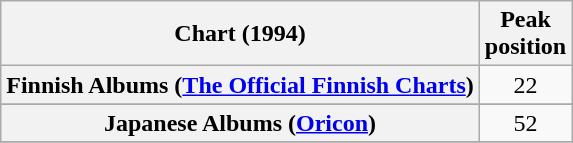<table class="wikitable sortable plainrowheaders" style="text-align:center">
<tr>
<th scope="col">Chart (1994)</th>
<th scope="col">Peak<br> position</th>
</tr>
<tr>
<th scope="row">Finnish Albums (<a href='#'>The Official Finnish Charts</a>)</th>
<td align="center">22</td>
</tr>
<tr>
</tr>
<tr>
<th scope="row">Japanese Albums (<a href='#'>Oricon</a>)</th>
<td align="center">52</td>
</tr>
<tr>
</tr>
</table>
